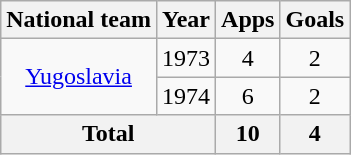<table class="wikitable" style="text-align:center">
<tr>
<th>National team</th>
<th>Year</th>
<th>Apps</th>
<th>Goals</th>
</tr>
<tr>
<td rowspan="2"><a href='#'>Yugoslavia</a></td>
<td>1973</td>
<td>4</td>
<td>2</td>
</tr>
<tr>
<td>1974</td>
<td>6</td>
<td>2</td>
</tr>
<tr>
<th colspan="2">Total</th>
<th>10</th>
<th>4</th>
</tr>
</table>
